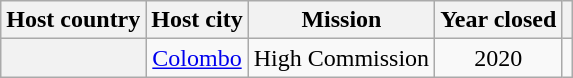<table class="wikitable plainrowheaders" style="text-align:center;">
<tr>
<th scope="col">Host country</th>
<th scope="col">Host city</th>
<th scope="col">Mission</th>
<th scope="col">Year closed</th>
<th scope="col"></th>
</tr>
<tr>
<th scope="row"></th>
<td><a href='#'>Colombo</a></td>
<td>High Commission</td>
<td>2020</td>
<td></td>
</tr>
</table>
